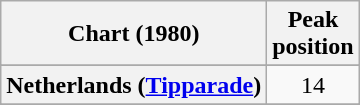<table class="wikitable sortable plainrowheaders" style="text-align:center">
<tr>
<th scope="col">Chart (1980)</th>
<th scope="col">Peak<br>position</th>
</tr>
<tr>
</tr>
<tr>
<th scope="row">Netherlands (<a href='#'>Tipparade</a>)</th>
<td>14</td>
</tr>
<tr>
</tr>
<tr>
</tr>
</table>
